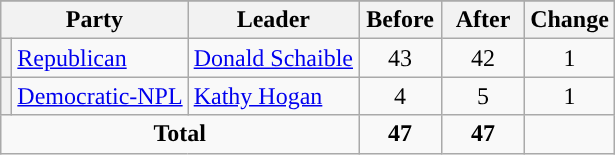<table class="wikitable" style="text-align:center;">
<tr>
</tr>
<tr>
<th colspan="2">Party</th>
<th>Leader</th>
<th style="width:3em">Before</th>
<th style="width:3em">After</th>
<th style="width:3em">Change</th>
</tr>
<tr>
<th style="background-color:"></th>
<td style="text-align:left;"><a href='#'>Republican</a></td>
<td style="text-align:left;"><a href='#'>Donald Schaible</a></td>
<td>43</td>
<td>42</td>
<td> 1</td>
</tr>
<tr>
<th style="background-color:"></th>
<td style="text-align:left;"><a href='#'>Democratic-NPL</a></td>
<td style="text-align:left;"><a href='#'>Kathy Hogan</a></td>
<td>4</td>
<td>5</td>
<td> 1</td>
</tr>
<tr>
<td colspan="3"><strong>Total</strong></td>
<td><strong>47</strong></td>
<td><strong>47</strong></td>
<td></td>
</tr>
</table>
